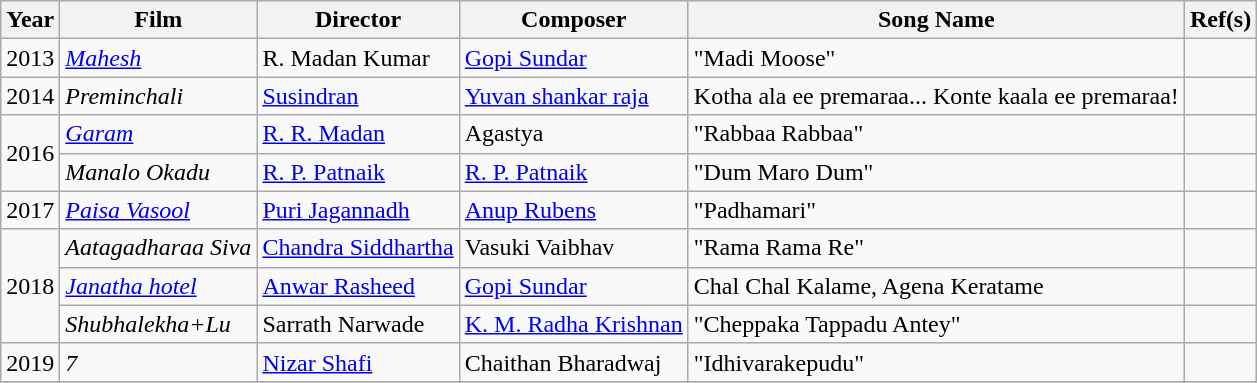<table class="wikitable sortable">
<tr>
<th>Year</th>
<th class="unsortable">Film</th>
<th class="unsortable">Director</th>
<th class="unsortable">Composer</th>
<th class="unsortable">Song Name</th>
<th class="unsortable">Ref(s)</th>
</tr>
<tr>
<td>2013</td>
<td><a href='#'><em>Mahesh</em></a></td>
<td>R. Madan Kumar</td>
<td><a href='#'>Gopi Sundar</a></td>
<td>"Madi Moose"</td>
<td></td>
</tr>
<tr>
<td>2014</td>
<td><em>Preminchali</em></td>
<td><a href='#'>Susindran</a></td>
<td><a href='#'>Yuvan shankar raja</a></td>
<td>Kotha ala ee premaraa... Konte kaala ee premaraa!</td>
<td></td>
</tr>
<tr>
<td rowspan="2">2016</td>
<td><a href='#'><em>Garam</em></a></td>
<td><a href='#'>R. R. Madan</a></td>
<td>Agastya</td>
<td>"Rabbaa Rabbaa"</td>
<td></td>
</tr>
<tr>
<td><em>Manalo Okadu</em></td>
<td><a href='#'>R. P. Patnaik</a></td>
<td><a href='#'>R. P. Patnaik</a></td>
<td>"Dum Maro Dum"</td>
<td></td>
</tr>
<tr>
<td>2017</td>
<td><a href='#'><em>Paisa Vasool</em></a></td>
<td><a href='#'>Puri Jagannadh</a></td>
<td><a href='#'>Anup Rubens</a></td>
<td>"Padhamari"</td>
<td></td>
</tr>
<tr>
<td rowspan="3">2018</td>
<td><em>Aatagadharaa Siva</em></td>
<td><a href='#'>Chandra Siddhartha</a></td>
<td>Vasuki Vaibhav</td>
<td>"Rama Rama Re"</td>
<td></td>
</tr>
<tr>
<td><a href='#'><em>Janatha hotel</em></a></td>
<td><a href='#'>Anwar Rasheed</a></td>
<td><a href='#'>Gopi Sundar</a></td>
<td>Chal Chal Kalame, Agena Keratame</td>
<td></td>
</tr>
<tr>
<td><em>Shubhalekha+Lu</em></td>
<td>Sarrath Narwade</td>
<td><a href='#'>K. M. Radha Krishnan</a></td>
<td>"Cheppaka Tappadu Antey"</td>
<td></td>
</tr>
<tr>
<td>2019</td>
<td><em>7</em></td>
<td><a href='#'>Nizar Shafi</a></td>
<td>Chaithan Bharadwaj</td>
<td>"Idhivarakepudu"</td>
<td></td>
</tr>
<tr>
</tr>
</table>
